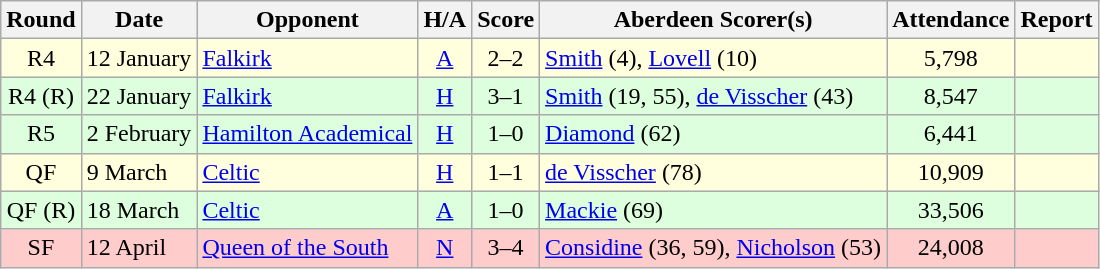<table class="wikitable" style="text-align:center">
<tr>
<th>Round</th>
<th>Date</th>
<th>Opponent</th>
<th>H/A</th>
<th>Score</th>
<th>Aberdeen Scorer(s)</th>
<th>Attendance</th>
<th>Report</th>
</tr>
<tr bgcolor=#ffffdd>
<td>R4</td>
<td align=left>12 January</td>
<td align=left><a href='#'>Falkirk</a></td>
<td><a href='#'>A</a></td>
<td>2–2</td>
<td align=left><a href='#'>Smith</a> (4), <a href='#'>Lovell</a> (10)</td>
<td>5,798</td>
<td></td>
</tr>
<tr bgcolor=#ddffdd>
<td>R4 (R)</td>
<td align=left>22 January</td>
<td align=left><a href='#'>Falkirk</a></td>
<td><a href='#'>H</a></td>
<td>3–1</td>
<td align=left><a href='#'>Smith</a> (19, 55), <a href='#'>de Visscher</a> (43)</td>
<td>8,547</td>
<td></td>
</tr>
<tr bgcolor=#ddffdd>
<td>R5</td>
<td align=left>2 February</td>
<td align=left><a href='#'>Hamilton Academical</a></td>
<td><a href='#'>H</a></td>
<td>1–0</td>
<td align=left><a href='#'>Diamond</a> (62)</td>
<td>6,441</td>
<td></td>
</tr>
<tr bgcolor=#ffffdd>
<td>QF</td>
<td align=left>9 March</td>
<td align=left><a href='#'>Celtic</a></td>
<td><a href='#'>H</a></td>
<td>1–1</td>
<td align=left><a href='#'>de Visscher</a> (78)</td>
<td>10,909</td>
<td></td>
</tr>
<tr bgcolor=#ddffdd>
<td>QF (R)</td>
<td align=left>18 March</td>
<td align=left><a href='#'>Celtic</a></td>
<td><a href='#'>A</a></td>
<td>1–0</td>
<td align=left><a href='#'>Mackie</a> (69)</td>
<td>33,506</td>
<td></td>
</tr>
<tr bgcolor=#FFCCCC>
<td>SF</td>
<td align=left>12 April</td>
<td align=left><a href='#'>Queen of the South</a></td>
<td><a href='#'>N</a></td>
<td>3–4</td>
<td align=left><a href='#'>Considine</a> (36, 59), <a href='#'>Nicholson</a> (53)</td>
<td>24,008</td>
<td></td>
</tr>
</table>
